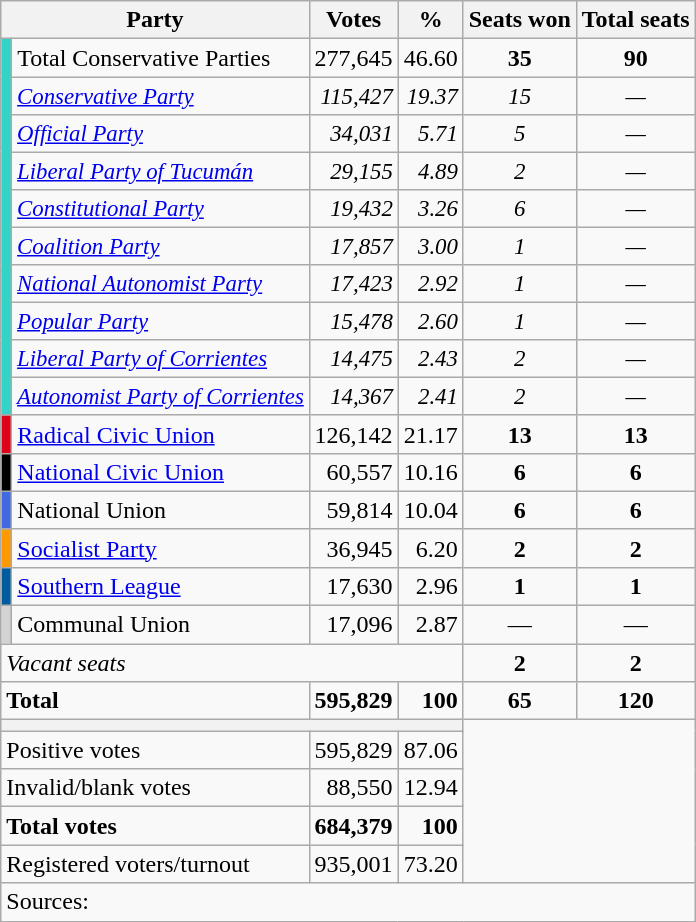<table class="wikitable" style="text-align:right;">
<tr>
<th colspan=2>Party</th>
<th>Votes</th>
<th>%</th>
<th>Seats won</th>
<th>Total seats</th>
</tr>
<tr>
<td bgcolor=#30D5C8 rowspan=10></td>
<td align=left>Total Conservative Parties</td>
<td>277,645</td>
<td>46.60</td>
<td align=center><strong>35</strong></td>
<td align=center><strong>90</strong></td>
</tr>
<tr style="font-size: 95%; font-style: italic">
<td align=left><span><a href='#'>Conservative Party</a></span></td>
<td>115,427</td>
<td>19.37</td>
<td align=center>15</td>
<td align=center>—</td>
</tr>
<tr style="font-size: 95%; font-style: italic">
<td align=left><span><a href='#'>Official Party</a></span></td>
<td>34,031</td>
<td>5.71</td>
<td align=center>5</td>
<td align=center>—</td>
</tr>
<tr style="font-size: 95%; font-style: italic">
<td align=left><span><a href='#'>Liberal Party of Tucumán</a></span></td>
<td>29,155</td>
<td>4.89</td>
<td align=center>2</td>
<td align=center>—</td>
</tr>
<tr style="font-size: 95%; font-style: italic">
<td align=left><span><a href='#'>Constitutional Party</a></span></td>
<td>19,432</td>
<td>3.26</td>
<td align=center>6</td>
<td align=center>—</td>
</tr>
<tr style="font-size: 95%; font-style: italic">
<td align=left><span><a href='#'>Coalition Party</a></span></td>
<td>17,857</td>
<td>3.00</td>
<td align=center>1</td>
<td align=center>—</td>
</tr>
<tr style="font-size: 95%; font-style: italic">
<td align=left><span><a href='#'>National Autonomist Party</a></span></td>
<td>17,423</td>
<td>2.92</td>
<td align=center>1</td>
<td align=center>—</td>
</tr>
<tr style="font-size: 95%; font-style: italic">
<td align=left><span><a href='#'>Popular Party</a></span></td>
<td>15,478</td>
<td>2.60</td>
<td align=center>1</td>
<td align=center>—</td>
</tr>
<tr style="font-size: 95%; font-style: italic">
<td align=left><span><a href='#'>Liberal Party of Corrientes</a></span></td>
<td>14,475</td>
<td>2.43</td>
<td align=center>2</td>
<td align=center>—</td>
</tr>
<tr style="font-size: 95%; font-style: italic">
<td align=left><span><a href='#'>Autonomist Party of Corrientes</a></span></td>
<td>14,367</td>
<td>2.41</td>
<td align=center>2</td>
<td align=center>—</td>
</tr>
<tr>
<td bgcolor=#E10019></td>
<td align=left><a href='#'>Radical Civic Union</a></td>
<td>126,142</td>
<td>21.17</td>
<td align=center><strong>13</strong></td>
<td align=center><strong>13</strong></td>
</tr>
<tr>
<td bgcolor=#000000></td>
<td align=left><a href='#'>National Civic Union</a></td>
<td>60,557</td>
<td>10.16</td>
<td align=center><strong>6</strong></td>
<td align=center><strong>6</strong></td>
</tr>
<tr>
<td bgcolor=#4169e1></td>
<td align=left>National Union</td>
<td>59,814</td>
<td>10.04</td>
<td align=center><strong>6</strong></td>
<td align=center><strong>6</strong></td>
</tr>
<tr>
<td bgcolor=#FF9900></td>
<td align=left><a href='#'>Socialist Party</a></td>
<td>36,945</td>
<td>6.20</td>
<td align=center><strong>2</strong></td>
<td align=center><strong>2</strong></td>
</tr>
<tr>
<td bgcolor=#005C9E></td>
<td align=left><a href='#'>Southern League</a></td>
<td>17,630</td>
<td>2.96</td>
<td align=center><strong>1</strong></td>
<td align=center><strong>1</strong></td>
</tr>
<tr>
<td bgcolor=#D3D3D3></td>
<td align=left>Communal Union</td>
<td>17,096</td>
<td>2.87</td>
<td align=center>—</td>
<td align=center>—</td>
</tr>
<tr>
<td colspan=4 align=left><em>Vacant seats</em></td>
<td align=center><strong>2</strong></td>
<td align=center><strong>2</strong></td>
</tr>
<tr style="font-weight:bold">
<td colspan=2 align=left>Total</td>
<td>595,829</td>
<td>100</td>
<td align=center><strong>65</strong></td>
<td align=center><strong>120</strong></td>
</tr>
<tr>
<th colspan=4></th>
<td rowspan=5 colspan=2></td>
</tr>
<tr>
<td colspan=2 align=left>Positive votes</td>
<td>595,829</td>
<td>87.06</td>
</tr>
<tr>
<td colspan=2 align=left>Invalid/blank votes</td>
<td>88,550</td>
<td>12.94</td>
</tr>
<tr style="font-weight:bold">
<td colspan=2 align=left>Total votes</td>
<td>684,379</td>
<td>100</td>
</tr>
<tr>
<td colspan=2 align=left>Registered voters/turnout</td>
<td>935,001</td>
<td>73.20</td>
</tr>
<tr>
<td colspan=6 align=left>Sources:</td>
</tr>
</table>
